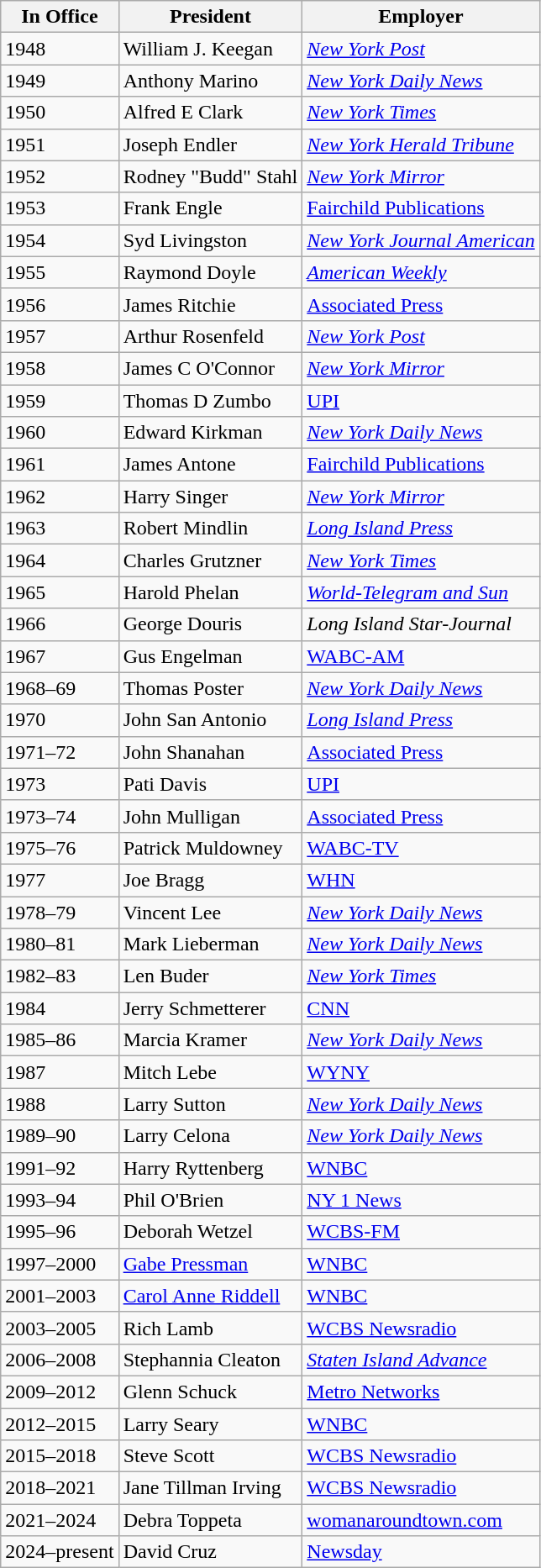<table class="wikitable">
<tr>
<th>In Office</th>
<th>President</th>
<th>Employer</th>
</tr>
<tr>
<td>1948</td>
<td>William J. Keegan</td>
<td><em><a href='#'>New York Post</a></em></td>
</tr>
<tr>
<td>1949</td>
<td>Anthony Marino</td>
<td><em><a href='#'>New York Daily News</a></em></td>
</tr>
<tr>
<td>1950</td>
<td>Alfred E Clark</td>
<td><em><a href='#'>New York Times</a></em></td>
</tr>
<tr>
<td>1951</td>
<td>Joseph Endler</td>
<td><em><a href='#'>New York Herald Tribune</a></em></td>
</tr>
<tr>
<td>1952</td>
<td>Rodney "Budd" Stahl</td>
<td><em><a href='#'>New York Mirror</a></em></td>
</tr>
<tr>
<td>1953</td>
<td>Frank Engle</td>
<td><a href='#'>Fairchild Publications</a></td>
</tr>
<tr>
<td>1954</td>
<td>Syd Livingston</td>
<td><em><a href='#'>New York Journal American</a></em></td>
</tr>
<tr>
<td>1955</td>
<td>Raymond Doyle</td>
<td><em><a href='#'>American Weekly</a></em></td>
</tr>
<tr>
<td>1956</td>
<td>James Ritchie</td>
<td><a href='#'>Associated Press</a></td>
</tr>
<tr>
<td>1957</td>
<td>Arthur Rosenfeld</td>
<td><em><a href='#'>New York Post</a></em></td>
</tr>
<tr>
<td>1958</td>
<td>James C O'Connor</td>
<td><em><a href='#'>New York Mirror</a></em></td>
</tr>
<tr>
<td>1959</td>
<td>Thomas D Zumbo</td>
<td><a href='#'>UPI</a></td>
</tr>
<tr>
<td>1960</td>
<td>Edward Kirkman</td>
<td><em><a href='#'>New York Daily News</a></em></td>
</tr>
<tr>
<td>1961</td>
<td>James Antone</td>
<td><a href='#'>Fairchild Publications</a></td>
</tr>
<tr>
<td>1962</td>
<td>Harry Singer</td>
<td><em><a href='#'>New York Mirror</a></em></td>
</tr>
<tr>
<td>1963</td>
<td>Robert Mindlin</td>
<td><em><a href='#'>Long Island Press</a></em></td>
</tr>
<tr>
<td>1964</td>
<td>Charles Grutzner</td>
<td><em><a href='#'>New York Times</a></em></td>
</tr>
<tr>
<td>1965</td>
<td>Harold Phelan</td>
<td><em><a href='#'>World-Telegram and Sun</a></em></td>
</tr>
<tr>
<td>1966</td>
<td>George Douris</td>
<td><em>Long Island Star-Journal</em></td>
</tr>
<tr>
<td>1967</td>
<td>Gus Engelman</td>
<td><a href='#'>WABC-AM</a></td>
</tr>
<tr>
<td>1968–69</td>
<td>Thomas Poster</td>
<td><em><a href='#'>New York Daily News</a></em></td>
</tr>
<tr>
<td>1970</td>
<td>John San Antonio</td>
<td><em><a href='#'>Long Island Press</a></em></td>
</tr>
<tr>
<td>1971–72</td>
<td>John Shanahan</td>
<td><a href='#'>Associated Press</a></td>
</tr>
<tr>
<td>1973</td>
<td>Pati Davis</td>
<td><a href='#'>UPI</a></td>
</tr>
<tr>
<td>1973–74</td>
<td>John Mulligan</td>
<td><a href='#'>Associated Press</a></td>
</tr>
<tr>
<td>1975–76</td>
<td>Patrick Muldowney</td>
<td><a href='#'>WABC-TV</a></td>
</tr>
<tr>
<td>1977</td>
<td>Joe Bragg</td>
<td><a href='#'>WHN</a></td>
</tr>
<tr>
<td>1978–79</td>
<td>Vincent Lee</td>
<td><em><a href='#'>New York Daily News</a></em></td>
</tr>
<tr>
<td>1980–81</td>
<td>Mark Lieberman</td>
<td><em><a href='#'>New York Daily News</a></em></td>
</tr>
<tr>
<td>1982–83</td>
<td>Len Buder</td>
<td><em><a href='#'>New York Times</a></em></td>
</tr>
<tr>
<td>1984</td>
<td>Jerry Schmetterer</td>
<td><a href='#'>CNN</a></td>
</tr>
<tr>
<td>1985–86</td>
<td>Marcia Kramer</td>
<td><em><a href='#'>New York Daily News</a></em></td>
</tr>
<tr>
<td>1987</td>
<td>Mitch Lebe</td>
<td><a href='#'>WYNY</a></td>
</tr>
<tr>
<td>1988</td>
<td>Larry Sutton</td>
<td><em><a href='#'>New York Daily News</a></em></td>
</tr>
<tr>
<td>1989–90</td>
<td>Larry Celona</td>
<td><em><a href='#'>New York Daily News</a></em></td>
</tr>
<tr>
<td>1991–92</td>
<td>Harry Ryttenberg</td>
<td><a href='#'>WNBC</a></td>
</tr>
<tr>
<td>1993–94</td>
<td>Phil O'Brien</td>
<td><a href='#'>NY 1 News</a></td>
</tr>
<tr>
<td>1995–96</td>
<td>Deborah Wetzel</td>
<td><a href='#'>WCBS-FM</a></td>
</tr>
<tr>
<td>1997–2000</td>
<td><a href='#'>Gabe Pressman</a></td>
<td><a href='#'>WNBC</a></td>
</tr>
<tr>
<td>2001–2003</td>
<td><a href='#'>Carol Anne Riddell</a></td>
<td><a href='#'>WNBC</a></td>
</tr>
<tr>
<td>2003–2005</td>
<td>Rich Lamb</td>
<td><a href='#'>WCBS Newsradio</a></td>
</tr>
<tr>
<td>2006–2008</td>
<td>Stephannia Cleaton</td>
<td><em><a href='#'>Staten Island Advance</a></em></td>
</tr>
<tr>
<td>2009–2012</td>
<td>Glenn Schuck</td>
<td><a href='#'>Metro Networks</a></td>
</tr>
<tr>
<td>2012–2015</td>
<td>Larry Seary</td>
<td><a href='#'>WNBC</a></td>
</tr>
<tr>
<td>2015–2018</td>
<td>Steve Scott</td>
<td><a href='#'>WCBS Newsradio</a></td>
</tr>
<tr>
<td>2018–2021</td>
<td>Jane Tillman Irving</td>
<td><a href='#'>WCBS Newsradio</a></td>
</tr>
<tr>
<td>2021–2024</td>
<td>Debra Toppeta</td>
<td><a href='#'>womanaroundtown.com</a></td>
</tr>
<tr>
<td>2024–present</td>
<td>David Cruz</td>
<td><a href='#'>Newsday</a></td>
</tr>
</table>
